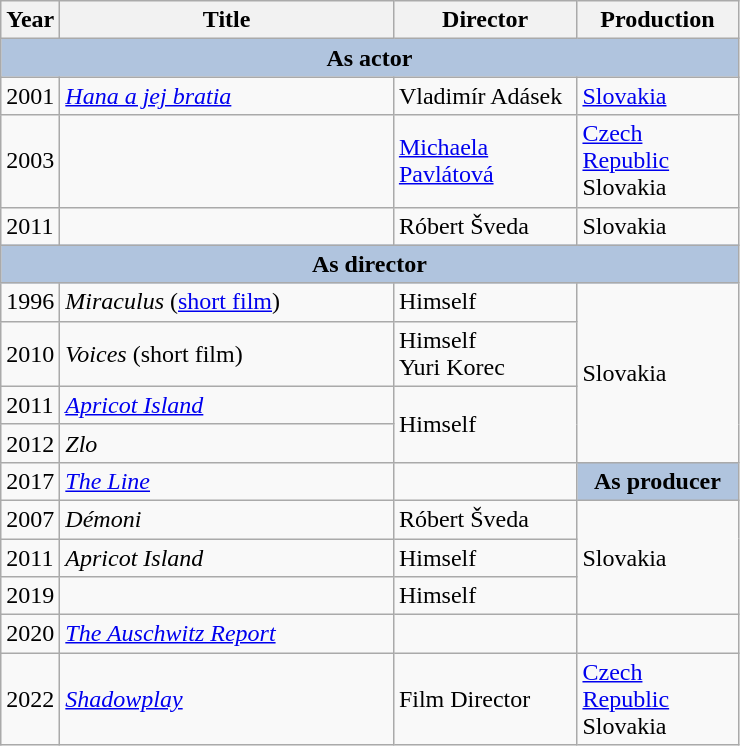<table class="wikitable">
<tr>
<th width="1">Year</th>
<th width="215">Title</th>
<th width="115">Director</th>
<th width="100">Production</th>
</tr>
<tr>
<th colspan="4" style="background:#B0C4DE;">As actor</th>
</tr>
<tr>
<td>2001</td>
<td><em><a href='#'>Hana a jej bratia</a></em></td>
<td>Vladimír Adásek</td>
<td><a href='#'>Slovakia</a></td>
</tr>
<tr>
<td>2003</td>
<td><em></em></td>
<td><a href='#'>Michaela Pavlátová</a></td>
<td><a href='#'>Czech Republic</a> <br>Slovakia</td>
</tr>
<tr>
<td>2011</td>
<td><em></em></td>
<td>Róbert Šveda</td>
<td>Slovakia</td>
</tr>
<tr>
<th colspan="4" style="background:#B0C4DE;">As director</th>
</tr>
<tr>
<td>1996</td>
<td><em>Miraculus</em> (<a href='#'>short film</a>)</td>
<td>Himself</td>
<td rowspan="4">Slovakia</td>
</tr>
<tr>
<td>2010</td>
<td><em>Voices</em> (short film)</td>
<td>Himself <br>Yuri Korec</td>
</tr>
<tr>
<td>2011</td>
<td><em><a href='#'>Apricot Island</a></em></td>
<td rowspan="2">Himself</td>
</tr>
<tr>
<td>2012</td>
<td><em>Zlo</em></td>
</tr>
<tr>
<td>2017</td>
<td><em><a href='#'>The Line</a></em></td>
<td></td>
<th colspan="4" style="background:#B0C4DE;">As producer</th>
</tr>
<tr>
<td>2007</td>
<td><em>Démoni</em></td>
<td>Róbert Šveda</td>
<td rowspan="3">Slovakia</td>
</tr>
<tr>
<td>2011</td>
<td><em>Apricot Island</em></td>
<td>Himself</td>
</tr>
<tr>
<td>2019</td>
<td><em></em></td>
<td>Himself</td>
</tr>
<tr>
<td>2020</td>
<td><em><a href='#'>The Auschwitz Report</a></em></td>
<td></td>
<td></td>
</tr>
<tr>
<td>2022</td>
<td><em><a href='#'>Shadowplay</a></em></td>
<td>Film Director</td>
<td><a href='#'>Czech Republic</a> <br>Slovakia</td>
</tr>
</table>
